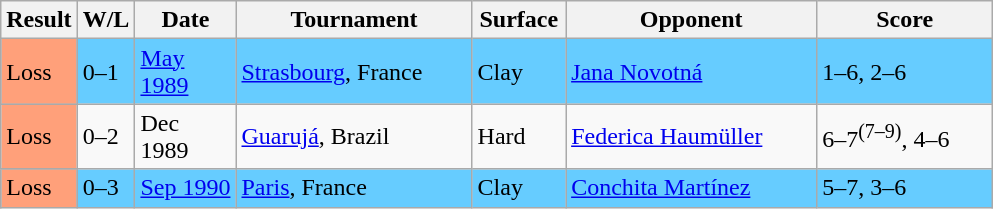<table class="sortable wikitable">
<tr>
<th>Result</th>
<th style="width:30px" class="unsortable">W/L</th>
<th style="width:60px">Date</th>
<th style="width:150px">Tournament</th>
<th style="width:55px">Surface</th>
<th style="width:160px">Opponent</th>
<th style="width:110px" class="unsortable">Score</th>
</tr>
<tr style="background:#66ccff;">
<td style="background:#ffa07a;">Loss</td>
<td>0–1</td>
<td><a href='#'>May 1989</a></td>
<td><a href='#'>Strasbourg</a>, France</td>
<td>Clay</td>
<td> <a href='#'>Jana Novotná</a></td>
<td>1–6, 2–6</td>
</tr>
<tr bgcolor=>
<td style="background:#ffa07a;">Loss</td>
<td>0–2</td>
<td>Dec 1989</td>
<td><a href='#'>Guarujá</a>, Brazil</td>
<td>Hard</td>
<td> <a href='#'>Federica Haumüller</a></td>
<td>6–7<sup>(7–9)</sup>, 4–6</td>
</tr>
<tr style="background:#66ccff;">
<td style="background:#ffa07a;">Loss</td>
<td>0–3</td>
<td><a href='#'>Sep 1990</a></td>
<td><a href='#'>Paris</a>, France</td>
<td>Clay</td>
<td> <a href='#'>Conchita Martínez</a></td>
<td>5–7, 3–6</td>
</tr>
</table>
